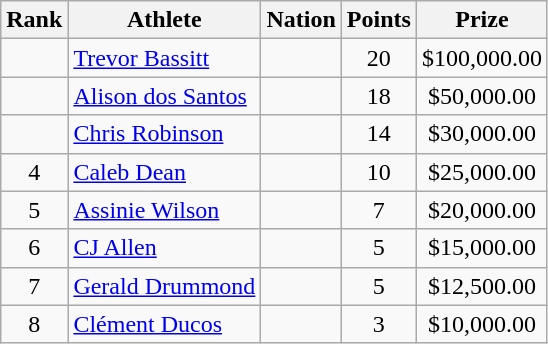<table class="wikitable mw-datatable sortable" style="text-align:center;">
<tr>
<th scope="col" style="width: 10px;">Rank</th>
<th scope="col">Athlete</th>
<th scope="col">Nation</th>
<th scope="col">Points</th>
<th scope="col">Prize</th>
</tr>
<tr>
<td></td>
<td align=left><a href='#'>Trevor Bassitt</a> </td>
<td align=left></td>
<td>20</td>
<td>$100,000.00</td>
</tr>
<tr>
<td></td>
<td align=left><a href='#'>Alison dos Santos</a> </td>
<td align=left></td>
<td>18</td>
<td>$50,000.00</td>
</tr>
<tr>
<td></td>
<td align=left><a href='#'>Chris Robinson</a> </td>
<td align=left></td>
<td>14</td>
<td>$30,000.00</td>
</tr>
<tr>
<td>4</td>
<td align=left><a href='#'>Caleb Dean</a> </td>
<td align=left></td>
<td>10</td>
<td>$25,000.00</td>
</tr>
<tr>
<td>5</td>
<td align=left><a href='#'>Assinie Wilson</a> </td>
<td align=left></td>
<td>7</td>
<td>$20,000.00</td>
</tr>
<tr>
<td>6</td>
<td align=left><a href='#'>CJ Allen</a> </td>
<td align=left></td>
<td>5</td>
<td>$15,000.00</td>
</tr>
<tr>
<td>7</td>
<td align=left><a href='#'>Gerald Drummond</a> </td>
<td align=left></td>
<td>5</td>
<td>$12,500.00</td>
</tr>
<tr>
<td>8</td>
<td align=left><a href='#'>Clément Ducos</a> </td>
<td align=left></td>
<td>3</td>
<td>$10,000.00</td>
</tr>
</table>
